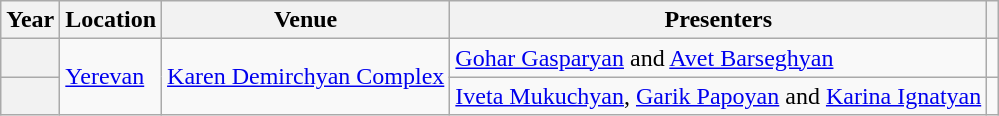<table class="wikitable plainrowheaders">
<tr>
<th scope="col">Year</th>
<th scope="col">Location</th>
<th scope="col">Venue</th>
<th scope="col">Presenters</th>
<th scope="col"></th>
</tr>
<tr>
<th scope="row"></th>
<td rowspan="2"><a href='#'>Yerevan</a></td>
<td rowspan="2"><a href='#'>Karen Demirchyan Complex</a></td>
<td><a href='#'>Gohar Gasparyan</a> and <a href='#'>Avet Barseghyan</a></td>
<td></td>
</tr>
<tr>
<th scope="row"></th>
<td><a href='#'>Iveta Mukuchyan</a>, <a href='#'>Garik Papoyan</a> and <a href='#'>Karina Ignatyan</a></td>
<td></td>
</tr>
</table>
